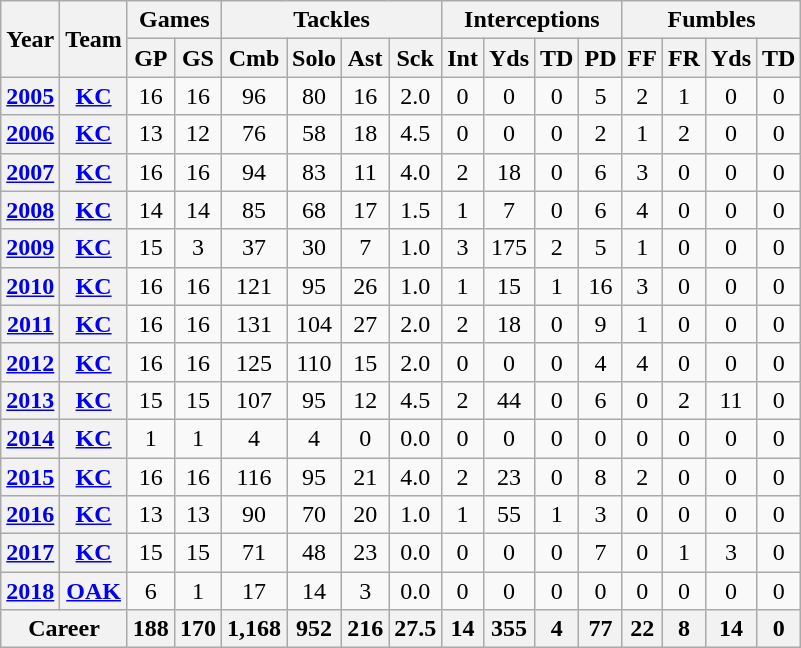<table class="wikitable" style="text-align: center;">
<tr>
<th rowspan="2">Year</th>
<th rowspan="2">Team</th>
<th colspan="2">Games</th>
<th colspan="4">Tackles</th>
<th colspan="4">Interceptions</th>
<th colspan="4">Fumbles</th>
</tr>
<tr>
<th>GP</th>
<th>GS</th>
<th>Cmb</th>
<th>Solo</th>
<th>Ast</th>
<th>Sck</th>
<th>Int</th>
<th>Yds</th>
<th>TD</th>
<th>PD</th>
<th>FF</th>
<th>FR</th>
<th>Yds</th>
<th>TD</th>
</tr>
<tr>
<th><a href='#'>2005</a></th>
<th><a href='#'>KC</a></th>
<td>16</td>
<td>16</td>
<td>96</td>
<td>80</td>
<td>16</td>
<td>2.0</td>
<td>0</td>
<td>0</td>
<td>0</td>
<td>5</td>
<td>2</td>
<td>1</td>
<td>0</td>
<td>0</td>
</tr>
<tr>
<th><a href='#'>2006</a></th>
<th><a href='#'>KC</a></th>
<td>13</td>
<td>12</td>
<td>76</td>
<td>58</td>
<td>18</td>
<td>4.5</td>
<td>0</td>
<td>0</td>
<td>0</td>
<td>2</td>
<td>1</td>
<td>2</td>
<td>0</td>
<td>0</td>
</tr>
<tr>
<th><a href='#'>2007</a></th>
<th><a href='#'>KC</a></th>
<td>16</td>
<td>16</td>
<td>94</td>
<td>83</td>
<td>11</td>
<td>4.0</td>
<td>2</td>
<td>18</td>
<td>0</td>
<td>6</td>
<td>3</td>
<td>0</td>
<td>0</td>
<td>0</td>
</tr>
<tr>
<th><a href='#'>2008</a></th>
<th><a href='#'>KC</a></th>
<td>14</td>
<td>14</td>
<td>85</td>
<td>68</td>
<td>17</td>
<td>1.5</td>
<td>1</td>
<td>7</td>
<td>0</td>
<td>6</td>
<td>4</td>
<td>0</td>
<td>0</td>
<td>0</td>
</tr>
<tr>
<th><a href='#'>2009</a></th>
<th><a href='#'>KC</a></th>
<td>15</td>
<td>3</td>
<td>37</td>
<td>30</td>
<td>7</td>
<td>1.0</td>
<td>3</td>
<td>175</td>
<td>2</td>
<td>5</td>
<td>1</td>
<td>0</td>
<td>0</td>
<td>0</td>
</tr>
<tr>
<th><a href='#'>2010</a></th>
<th><a href='#'>KC</a></th>
<td>16</td>
<td>16</td>
<td>121</td>
<td>95</td>
<td>26</td>
<td>1.0</td>
<td>1</td>
<td>15</td>
<td>1</td>
<td>16</td>
<td>3</td>
<td>0</td>
<td>0</td>
<td>0</td>
</tr>
<tr>
<th><a href='#'>2011</a></th>
<th><a href='#'>KC</a></th>
<td>16</td>
<td>16</td>
<td>131</td>
<td>104</td>
<td>27</td>
<td>2.0</td>
<td>2</td>
<td>18</td>
<td>0</td>
<td>9</td>
<td>1</td>
<td>0</td>
<td>0</td>
<td>0</td>
</tr>
<tr>
<th><a href='#'>2012</a></th>
<th><a href='#'>KC</a></th>
<td>16</td>
<td>16</td>
<td>125</td>
<td>110</td>
<td>15</td>
<td>2.0</td>
<td>0</td>
<td>0</td>
<td>0</td>
<td>4</td>
<td>4</td>
<td>0</td>
<td>0</td>
<td>0</td>
</tr>
<tr>
<th><a href='#'>2013</a></th>
<th><a href='#'>KC</a></th>
<td>15</td>
<td>15</td>
<td>107</td>
<td>95</td>
<td>12</td>
<td>4.5</td>
<td>2</td>
<td>44</td>
<td>0</td>
<td>6</td>
<td>0</td>
<td>2</td>
<td>11</td>
<td>0</td>
</tr>
<tr>
<th><a href='#'>2014</a></th>
<th><a href='#'>KC</a></th>
<td>1</td>
<td>1</td>
<td>4</td>
<td>4</td>
<td>0</td>
<td>0.0</td>
<td>0</td>
<td>0</td>
<td>0</td>
<td>0</td>
<td>0</td>
<td>0</td>
<td>0</td>
<td>0</td>
</tr>
<tr>
<th><a href='#'>2015</a></th>
<th><a href='#'>KC</a></th>
<td>16</td>
<td>16</td>
<td>116</td>
<td>95</td>
<td>21</td>
<td>4.0</td>
<td>2</td>
<td>23</td>
<td>0</td>
<td>8</td>
<td>2</td>
<td>0</td>
<td>0</td>
<td>0</td>
</tr>
<tr>
<th><a href='#'>2016</a></th>
<th><a href='#'>KC</a></th>
<td>13</td>
<td>13</td>
<td>90</td>
<td>70</td>
<td>20</td>
<td>1.0</td>
<td>1</td>
<td>55</td>
<td>1</td>
<td>3</td>
<td>0</td>
<td>0</td>
<td>0</td>
<td>0</td>
</tr>
<tr>
<th><a href='#'>2017</a></th>
<th><a href='#'>KC</a></th>
<td>15</td>
<td>15</td>
<td>71</td>
<td>48</td>
<td>23</td>
<td>0.0</td>
<td>0</td>
<td>0</td>
<td>0</td>
<td>7</td>
<td>0</td>
<td>1</td>
<td>3</td>
<td>0</td>
</tr>
<tr>
<th><a href='#'>2018</a></th>
<th><a href='#'>OAK</a></th>
<td>6</td>
<td>1</td>
<td>17</td>
<td>14</td>
<td>3</td>
<td>0.0</td>
<td>0</td>
<td>0</td>
<td>0</td>
<td>0</td>
<td>0</td>
<td>0</td>
<td>0</td>
<td>0</td>
</tr>
<tr>
<th colspan="2">Career</th>
<th>188</th>
<th>170</th>
<th>1,168</th>
<th>952</th>
<th>216</th>
<th>27.5</th>
<th>14</th>
<th>355</th>
<th>4</th>
<th>77</th>
<th>22</th>
<th>8</th>
<th>14</th>
<th>0</th>
</tr>
</table>
